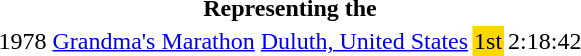<table>
<tr>
<th colspan="5">Representing the </th>
</tr>
<tr>
<td>1978</td>
<td><a href='#'>Grandma's Marathon</a></td>
<td><a href='#'>Duluth, United States</a></td>
<td bgcolor="gold">1st</td>
<td>2:18:42</td>
</tr>
</table>
